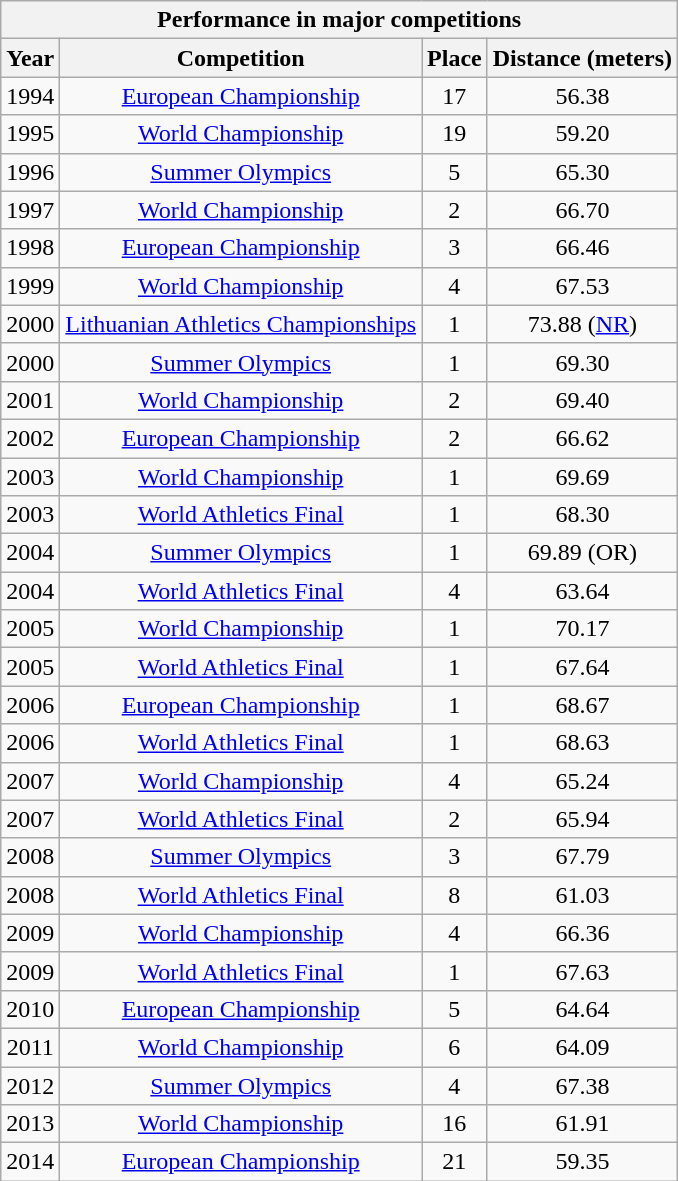<table class="wikitable">
<tr>
<th colspan=4>Performance in major competitions</th>
</tr>
<tr align=center>
<th>Year</th>
<th>Competition</th>
<th>Place</th>
<th>Distance (meters)</th>
</tr>
<tr align=center>
<td>1994</td>
<td><a href='#'>European Championship</a></td>
<td>17</td>
<td>56.38</td>
</tr>
<tr align=center>
<td>1995</td>
<td><a href='#'>World Championship</a></td>
<td>19</td>
<td>59.20</td>
</tr>
<tr align=center>
<td>1996</td>
<td><a href='#'>Summer Olympics</a></td>
<td>5</td>
<td>65.30</td>
</tr>
<tr align=center>
<td>1997</td>
<td><a href='#'>World Championship</a></td>
<td>2</td>
<td>66.70</td>
</tr>
<tr align=center>
<td>1998</td>
<td><a href='#'>European Championship</a></td>
<td>3</td>
<td>66.46</td>
</tr>
<tr align=center>
<td>1999</td>
<td><a href='#'>World Championship</a></td>
<td>4</td>
<td>67.53</td>
</tr>
<tr align=center>
<td>2000</td>
<td><a href='#'>Lithuanian Athletics Championships</a></td>
<td>1</td>
<td>73.88 (<a href='#'>NR</a>)</td>
</tr>
<tr align=center>
<td>2000</td>
<td><a href='#'>Summer Olympics</a></td>
<td>1</td>
<td>69.30</td>
</tr>
<tr align=center>
<td>2001</td>
<td><a href='#'>World Championship</a></td>
<td>2</td>
<td>69.40</td>
</tr>
<tr align=center>
<td>2002</td>
<td><a href='#'>European Championship</a></td>
<td>2</td>
<td>66.62</td>
</tr>
<tr align=center>
<td>2003</td>
<td><a href='#'>World Championship</a></td>
<td>1</td>
<td>69.69</td>
</tr>
<tr align=center>
<td>2003</td>
<td><a href='#'>World Athletics Final</a></td>
<td>1</td>
<td>68.30</td>
</tr>
<tr align=center>
<td>2004</td>
<td><a href='#'>Summer Olympics</a></td>
<td>1</td>
<td>69.89 (OR)</td>
</tr>
<tr align=center>
<td>2004</td>
<td><a href='#'>World Athletics Final</a></td>
<td>4</td>
<td>63.64</td>
</tr>
<tr align=center>
<td>2005</td>
<td><a href='#'>World Championship</a></td>
<td>1</td>
<td>70.17</td>
</tr>
<tr align=center>
<td>2005</td>
<td><a href='#'>World Athletics Final</a></td>
<td>1</td>
<td>67.64</td>
</tr>
<tr align=center>
<td>2006</td>
<td><a href='#'>European Championship</a></td>
<td>1</td>
<td>68.67</td>
</tr>
<tr align=center>
<td>2006</td>
<td><a href='#'>World Athletics Final</a></td>
<td>1</td>
<td>68.63</td>
</tr>
<tr align=center>
<td>2007</td>
<td><a href='#'>World Championship</a></td>
<td>4</td>
<td>65.24</td>
</tr>
<tr align=center>
<td>2007</td>
<td><a href='#'>World Athletics Final</a></td>
<td>2</td>
<td>65.94</td>
</tr>
<tr align=center>
<td>2008</td>
<td><a href='#'>Summer Olympics</a></td>
<td>3</td>
<td>67.79</td>
</tr>
<tr align=center>
<td>2008</td>
<td><a href='#'>World Athletics Final</a></td>
<td>8</td>
<td>61.03</td>
</tr>
<tr align=center>
<td>2009</td>
<td><a href='#'>World Championship</a></td>
<td>4</td>
<td>66.36</td>
</tr>
<tr align=center>
<td>2009</td>
<td><a href='#'>World Athletics Final</a></td>
<td>1</td>
<td>67.63</td>
</tr>
<tr align=center>
<td>2010</td>
<td><a href='#'>European Championship</a></td>
<td>5</td>
<td>64.64</td>
</tr>
<tr align=center>
<td>2011</td>
<td><a href='#'>World Championship</a></td>
<td>6</td>
<td>64.09</td>
</tr>
<tr align=center>
<td>2012</td>
<td><a href='#'>Summer Olympics</a></td>
<td>4</td>
<td>67.38</td>
</tr>
<tr align=center>
<td>2013</td>
<td><a href='#'>World Championship</a></td>
<td>16</td>
<td>61.91</td>
</tr>
<tr align=center>
<td>2014</td>
<td><a href='#'>European Championship</a></td>
<td>21</td>
<td https://en.wikipedia.org/wiki/2014_European_Athletics_Championships_%E2%80%93_Men%27s_discus_throw>59.35</td>
</tr>
</table>
